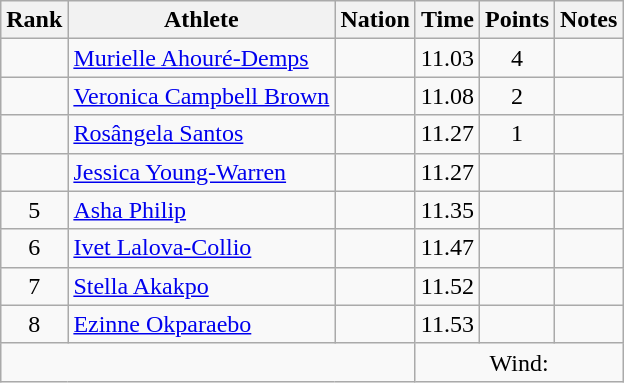<table class="wikitable sortable" style="text-align:center;">
<tr>
<th scope="col" style="width: 10px;">Rank</th>
<th scope="col">Athlete</th>
<th scope="col">Nation</th>
<th scope="col">Time</th>
<th scope="col">Points</th>
<th scope="col">Notes</th>
</tr>
<tr>
<td></td>
<td align=left><a href='#'>Murielle Ahouré-Demps</a></td>
<td align=left></td>
<td>11.03</td>
<td>4</td>
<td></td>
</tr>
<tr>
<td></td>
<td align=left><a href='#'>Veronica Campbell Brown</a></td>
<td align=left></td>
<td>11.08</td>
<td>2</td>
<td></td>
</tr>
<tr>
<td></td>
<td align=left><a href='#'>Rosângela Santos</a></td>
<td align=left></td>
<td>11.27</td>
<td>1</td>
<td></td>
</tr>
<tr>
<td></td>
<td align=left><a href='#'>Jessica Young-Warren</a></td>
<td align=left></td>
<td>11.27</td>
<td></td>
<td></td>
</tr>
<tr>
<td>5</td>
<td align=left><a href='#'>Asha Philip</a></td>
<td align=left></td>
<td>11.35</td>
<td></td>
<td></td>
</tr>
<tr>
<td>6</td>
<td align=left><a href='#'>Ivet Lalova-Collio</a></td>
<td align=left></td>
<td>11.47</td>
<td></td>
<td></td>
</tr>
<tr>
<td>7</td>
<td align=left><a href='#'>Stella Akakpo</a></td>
<td align=left></td>
<td>11.52</td>
<td></td>
<td></td>
</tr>
<tr>
<td>8</td>
<td align=left><a href='#'>Ezinne Okparaebo</a></td>
<td align=left></td>
<td>11.53</td>
<td></td>
<td></td>
</tr>
<tr class="sortbottom">
<td colspan="3"></td>
<td colspan="3">Wind: </td>
</tr>
</table>
